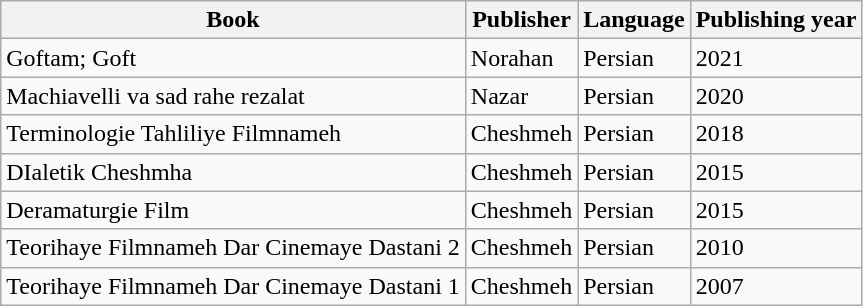<table class="wikitable">
<tr>
<th>Book</th>
<th>Publisher</th>
<th>Language</th>
<th>Publishing year</th>
</tr>
<tr>
<td>Goftam; Goft</td>
<td>Norahan</td>
<td>Persian</td>
<td>2021</td>
</tr>
<tr>
<td>Machiavelli va sad rahe rezalat</td>
<td>Nazar</td>
<td>Persian</td>
<td>2020</td>
</tr>
<tr>
<td>Terminologie Tahliliye Filmnameh</td>
<td>Cheshmeh</td>
<td>Persian</td>
<td>2018</td>
</tr>
<tr>
<td>DIaletik Cheshmha</td>
<td>Cheshmeh</td>
<td>Persian</td>
<td>2015</td>
</tr>
<tr>
<td>Deramaturgie Film</td>
<td>Cheshmeh</td>
<td>Persian</td>
<td>2015</td>
</tr>
<tr>
<td>Teorihaye Filmnameh Dar Cinemaye Dastani 2</td>
<td>Cheshmeh</td>
<td>Persian</td>
<td>2010</td>
</tr>
<tr>
<td>Teorihaye Filmnameh Dar Cinemaye Dastani 1</td>
<td>Cheshmeh</td>
<td>Persian</td>
<td>2007</td>
</tr>
</table>
